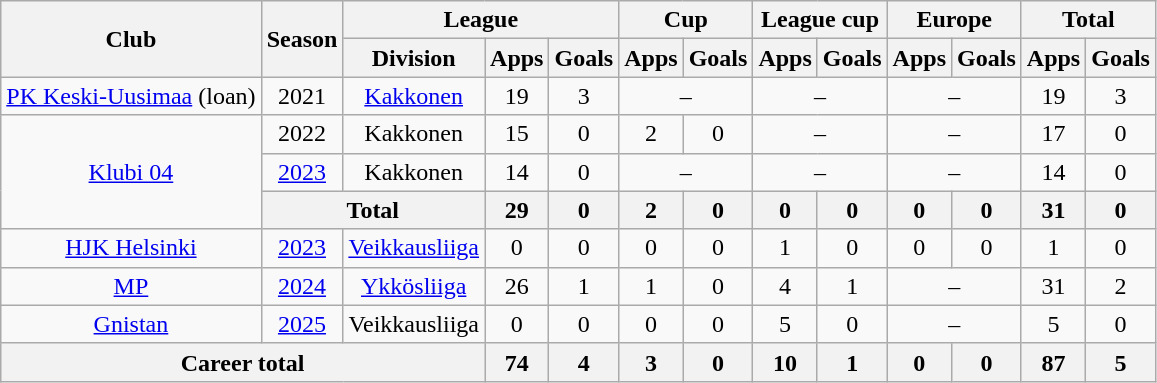<table class="wikitable" style="text-align:center">
<tr>
<th rowspan="2">Club</th>
<th rowspan="2">Season</th>
<th colspan="3">League</th>
<th colspan="2">Cup</th>
<th colspan="2">League cup</th>
<th colspan="2">Europe</th>
<th colspan="2">Total</th>
</tr>
<tr>
<th>Division</th>
<th>Apps</th>
<th>Goals</th>
<th>Apps</th>
<th>Goals</th>
<th>Apps</th>
<th>Goals</th>
<th>Apps</th>
<th>Goals</th>
<th>Apps</th>
<th>Goals</th>
</tr>
<tr>
<td><a href='#'>PK Keski-Uusimaa</a> (loan)</td>
<td>2021</td>
<td><a href='#'>Kakkonen</a></td>
<td>19</td>
<td>3</td>
<td colspan=2>–</td>
<td colspan=2>–</td>
<td colspan=2>–</td>
<td>19</td>
<td>3</td>
</tr>
<tr>
<td rowspan=3><a href='#'>Klubi 04</a></td>
<td>2022</td>
<td>Kakkonen</td>
<td>15</td>
<td>0</td>
<td>2</td>
<td>0</td>
<td colspan=2>–</td>
<td colspan=2>–</td>
<td>17</td>
<td>0</td>
</tr>
<tr>
<td><a href='#'>2023</a></td>
<td>Kakkonen</td>
<td>14</td>
<td>0</td>
<td colspan=2>–</td>
<td colspan=2>–</td>
<td colspan=2>–</td>
<td>14</td>
<td>0</td>
</tr>
<tr>
<th colspan=2>Total</th>
<th>29</th>
<th>0</th>
<th>2</th>
<th>0</th>
<th>0</th>
<th>0</th>
<th>0</th>
<th>0</th>
<th>31</th>
<th>0</th>
</tr>
<tr>
<td><a href='#'>HJK Helsinki</a></td>
<td><a href='#'>2023</a></td>
<td><a href='#'>Veikkausliiga</a></td>
<td>0</td>
<td>0</td>
<td>0</td>
<td>0</td>
<td>1</td>
<td>0</td>
<td>0</td>
<td>0</td>
<td>1</td>
<td>0</td>
</tr>
<tr>
<td><a href='#'>MP</a></td>
<td><a href='#'>2024</a></td>
<td><a href='#'>Ykkösliiga</a></td>
<td>26</td>
<td>1</td>
<td>1</td>
<td>0</td>
<td>4</td>
<td>1</td>
<td colspan=2>–</td>
<td>31</td>
<td>2</td>
</tr>
<tr>
<td><a href='#'>Gnistan</a></td>
<td><a href='#'>2025</a></td>
<td>Veikkausliiga</td>
<td>0</td>
<td>0</td>
<td>0</td>
<td>0</td>
<td>5</td>
<td>0</td>
<td colspan=2>–</td>
<td>5</td>
<td>0</td>
</tr>
<tr>
<th colspan="3">Career total</th>
<th>74</th>
<th>4</th>
<th>3</th>
<th>0</th>
<th>10</th>
<th>1</th>
<th>0</th>
<th>0</th>
<th>87</th>
<th>5</th>
</tr>
</table>
